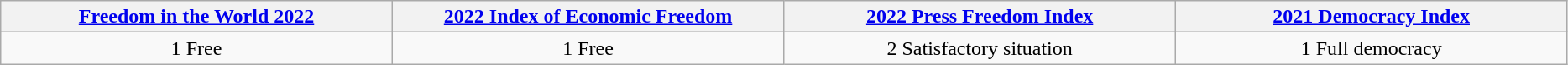<table class="wikitable sortable" style="text-align:center;">
<tr>
<th style="width:19%;"><a href='#'>Freedom in the World 2022</a></th>
<th style="width:19%;"><a href='#'>2022 Index of Economic Freedom</a></th>
<th style="width:19%;"><a href='#'>2022 Press Freedom Index</a></th>
<th style="width:19%;"><a href='#'>2021 Democracy Index</a></th>
</tr>
<tr>
<td><span>1</span> Free</td>
<td><span>1</span> Free</td>
<td><span>2</span> Satisfactory situation</td>
<td><span>1</span> Full democracy</td>
</tr>
</table>
